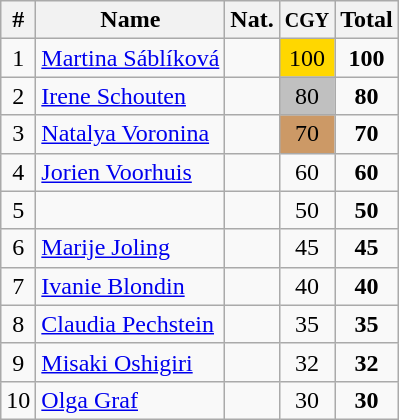<table class="wikitable" style="text-align:center;">
<tr>
<th>#</th>
<th>Name</th>
<th>Nat.</th>
<th><small>CGY</small></th>
<th>Total</th>
</tr>
<tr>
<td>1</td>
<td align=left><a href='#'>Martina Sáblíková</a></td>
<td></td>
<td bgcolor=gold>100</td>
<td><strong>100</strong></td>
</tr>
<tr>
<td>2</td>
<td align=left><a href='#'>Irene Schouten</a></td>
<td></td>
<td bgcolor=silver>80</td>
<td><strong>80</strong></td>
</tr>
<tr>
<td>3</td>
<td align=left><a href='#'>Natalya Voronina</a></td>
<td></td>
<td bgcolor=cc9966>70</td>
<td><strong>70</strong></td>
</tr>
<tr>
<td>4</td>
<td align=left><a href='#'>Jorien Voorhuis</a></td>
<td></td>
<td>60</td>
<td><strong>60</strong></td>
</tr>
<tr>
<td>5</td>
<td align=left></td>
<td></td>
<td>50</td>
<td><strong>50</strong></td>
</tr>
<tr>
<td>6</td>
<td align=left><a href='#'>Marije Joling</a></td>
<td></td>
<td>45</td>
<td><strong>45</strong></td>
</tr>
<tr>
<td>7</td>
<td align=left><a href='#'>Ivanie Blondin</a></td>
<td></td>
<td>40</td>
<td><strong>40</strong></td>
</tr>
<tr>
<td>8</td>
<td align=left><a href='#'>Claudia Pechstein</a></td>
<td></td>
<td>35</td>
<td><strong>35</strong></td>
</tr>
<tr>
<td>9</td>
<td align=left><a href='#'>Misaki Oshigiri</a></td>
<td></td>
<td>32</td>
<td><strong>32</strong></td>
</tr>
<tr>
<td>10</td>
<td align=left><a href='#'>Olga Graf</a></td>
<td></td>
<td>30</td>
<td><strong>30</strong></td>
</tr>
</table>
